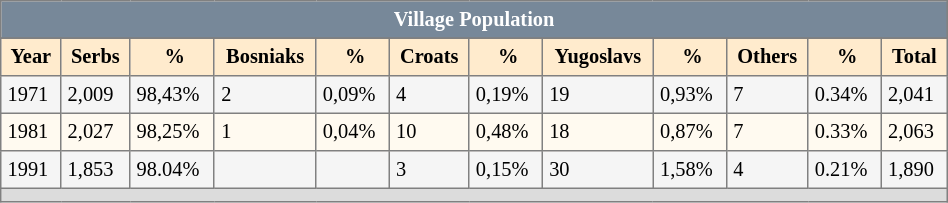<table border="2" cellspacing="0" cellpadding="4" rules="all" width="50%" style="clear:all; margin:6px 0 0em 0em; border-style: solid; border-width: 1px; border-collapse:collapse; font-size:85%; empty-cells:show">
<tr>
<td colspan="14" align=center style="background:#778899; color:white"><strong>Village Population</strong></td>
</tr>
<tr>
</tr>
<tr bgcolor="#FFEBCD">
<th>Year</th>
<th>Serbs</th>
<th> %</th>
<th>Bosniaks</th>
<th> %</th>
<th>Croats</th>
<th> %</th>
<th>Yugoslavs</th>
<th> %</th>
<th>Others</th>
<th> %</th>
<th>Total</th>
</tr>
<tr bgcolor="#f5f5f5">
<td>1971</td>
<td>2,009</td>
<td>98,43%</td>
<td>2</td>
<td>0,09%</td>
<td>4</td>
<td>0,19%</td>
<td>19</td>
<td>0,93%</td>
<td>7</td>
<td>0.34%</td>
<td>2,041</td>
</tr>
<tr bgcolor="#fffaf0">
<td>1981</td>
<td>2,027</td>
<td>98,25%</td>
<td>1</td>
<td>0,04%</td>
<td>10</td>
<td>0,48%</td>
<td>18</td>
<td>0,87%</td>
<td>7</td>
<td>0.33%</td>
<td>2,063</td>
</tr>
<tr bgcolor="#f5f5f5">
<td>1991</td>
<td>1,853</td>
<td>98.04%</td>
<td></td>
<td></td>
<td>3</td>
<td>0,15%</td>
<td>30</td>
<td>1,58%</td>
<td>4</td>
<td>0.21%</td>
<td>1,890</td>
</tr>
<tr>
<td colspan="14" align=center style="background:#dcdcdc;"><small></small></td>
</tr>
</table>
